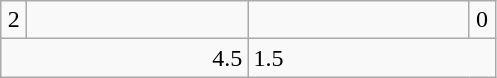<table class="wikitable">
<tr>
<td align=center width=10>2</td>
<td align=center width=140></td>
<td align=center width=140></td>
<td align=center width=10>0</td>
</tr>
<tr>
<td colspan=2 align=right>4.5</td>
<td colspan=2>1.5</td>
</tr>
</table>
